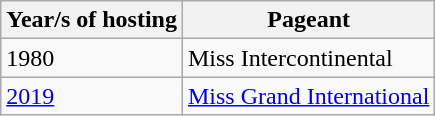<table class="wikitable">
<tr>
<th>Year/s of hosting</th>
<th>Pageant</th>
</tr>
<tr>
<td>1980</td>
<td>Miss Intercontinental</td>
</tr>
<tr>
<td><a href='#'>2019</a></td>
<td><a href='#'>Miss Grand International</a></td>
</tr>
</table>
